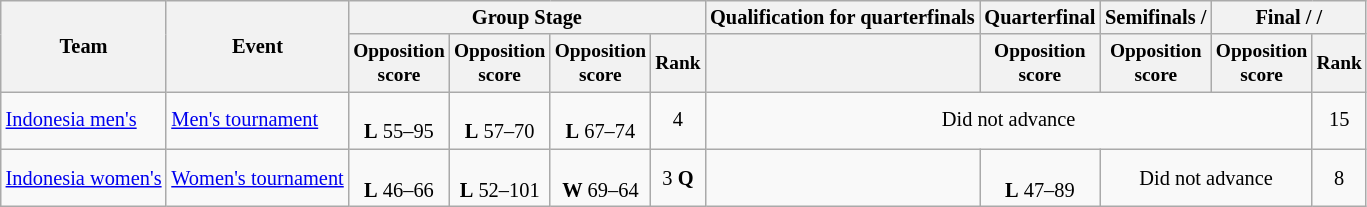<table class="wikitable" style="font-size:85%;text-align:center">
<tr>
<th rowspan="2">Team</th>
<th rowspan="2">Event</th>
<th colspan="4">Group Stage</th>
<th>Qualification for quarterfinals</th>
<th>Quarterfinal</th>
<th>Semifinals / </th>
<th colspan="2">Final /  / </th>
</tr>
<tr style="font-size:95%">
<th>Opposition<br>score</th>
<th>Opposition<br>score</th>
<th>Opposition<br>score</th>
<th>Rank</th>
<th></th>
<th>Opposition<br>score</th>
<th>Opposition<br>score</th>
<th>Opposition<br>score</th>
<th>Rank</th>
</tr>
<tr align="center">
<td align="left"><a href='#'>Indonesia men's</a></td>
<td align="left"><a href='#'>Men's tournament</a></td>
<td><br><strong>L</strong> 55–95</td>
<td><br><strong>L</strong> 57–70</td>
<td><br><strong>L</strong> 67–74</td>
<td>4</td>
<td colspan="4">Did not advance</td>
<td>15</td>
</tr>
<tr align="center">
<td align="left"><a href='#'>Indonesia women's</a></td>
<td align="left"><a href='#'>Women's tournament</a></td>
<td><br><strong>L</strong> 46–66</td>
<td><br><strong>L</strong> 52–101</td>
<td><br><strong>W</strong> 69–64</td>
<td>3 <strong>Q</strong></td>
<td></td>
<td><br><strong>L</strong> 47–89</td>
<td colspan="2">Did not advance</td>
<td>8</td>
</tr>
</table>
